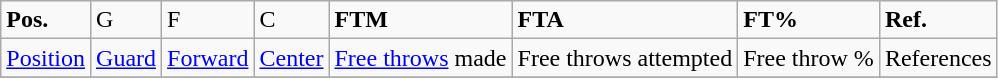<table class="wikitable">
<tr>
<td><strong>Pos.</strong></td>
<td>G</td>
<td>F</td>
<td>C</td>
<td><strong>FTM</strong></td>
<td><strong>FTA</strong></td>
<td><strong>FT%</strong></td>
<td><strong>Ref.</strong></td>
</tr>
<tr>
<td><a href='#'>Position</a></td>
<td><a href='#'>Guard</a></td>
<td><a href='#'>Forward</a></td>
<td><a href='#'>Center</a></td>
<td><a href='#'>Free throws</a> made</td>
<td>Free throws attempted</td>
<td>Free throw %</td>
<td>References</td>
</tr>
<tr>
</tr>
</table>
